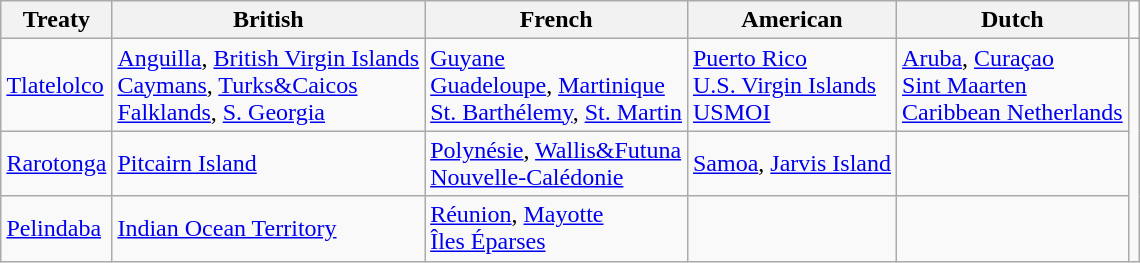<table class="wikitable" align="right">
<tr>
<th>Treaty</th>
<th>British</th>
<th>French</th>
<th>American</th>
<th>Dutch</th>
<td></td>
</tr>
<tr>
<td><a href='#'>Tlatelolco</a></td>
<td><a href='#'>Anguilla</a>, <a href='#'>British Virgin Islands</a><br><a href='#'>Caymans</a>, <a href='#'>Turks&Caicos</a><br><a href='#'>Falklands</a>, <a href='#'>S. Georgia</a></td>
<td><a href='#'>Guyane</a><br><a href='#'>Guadeloupe</a>, <a href='#'>Martinique</a><br><a href='#'>St. Barthélemy</a>, <a href='#'>St. Martin</a></td>
<td><a href='#'>Puerto Rico</a><br><a href='#'>U.S. Virgin Islands</a><br><a href='#'>USMOI</a></td>
<td><a href='#'>Aruba</a>, <a href='#'>Curaçao</a><br><a href='#'>Sint Maarten</a><br><a href='#'>Caribbean Netherlands</a></td>
</tr>
<tr>
<td><a href='#'>Rarotonga</a></td>
<td><a href='#'>Pitcairn Island</a></td>
<td><a href='#'>Polynésie</a>, <a href='#'>Wallis&Futuna</a><br><a href='#'>Nouvelle-Calédonie</a></td>
<td><a href='#'>Samoa</a>, <a href='#'>Jarvis Island</a></td>
<td></td>
</tr>
<tr>
<td><a href='#'>Pelindaba</a></td>
<td><a href='#'>Indian Ocean Territory</a></td>
<td><a href='#'>Réunion</a>, <a href='#'>Mayotte</a><br><a href='#'>Îles Éparses</a></td>
<td></td>
<td></td>
</tr>
</table>
